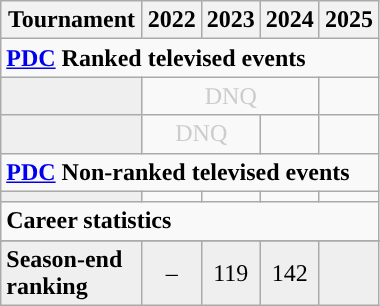<table class="wikitable" style="width:20%; margin:0">
<tr>
<th>Tournament</th>
<th>2022</th>
<th>2023</th>
<th>2024</th>
<th>2025</th>
</tr>
<tr>
<td colspan="5" style="text-align:left"><strong><a href='#'>PDC</a> Ranked televised events</strong></td>
</tr>
<tr>
<td style="background:#efefef;"></td>
<td colspan="3" style="text-align:center; color:#ccc;">DNQ</td>
<td></td>
</tr>
<tr>
<td style="background:#efefef;"></td>
<td colspan="2" style="text-align:center; color:#ccc;">DNQ</td>
<td></td>
<td></td>
</tr>
<tr>
<td colspan="5" style="text-align:left"><strong><a href='#'>PDC</a> Non-ranked televised events</strong></td>
</tr>
<tr>
<td style="background:#efefef;"></td>
<td></td>
<td></td>
<td></td>
<td></td>
</tr>
<tr>
<td colspan="10" align="left"><strong>Career statistics</strong></td>
</tr>
<tr>
</tr>
<tr bgcolor="efefef">
<td align="left"><strong>Season-end ranking</strong></td>
<td style="text-align:center;">–</td>
<td style="text-align:center;">119</td>
<td style="text-align:center;">142</td>
<td></td>
</tr>
</table>
